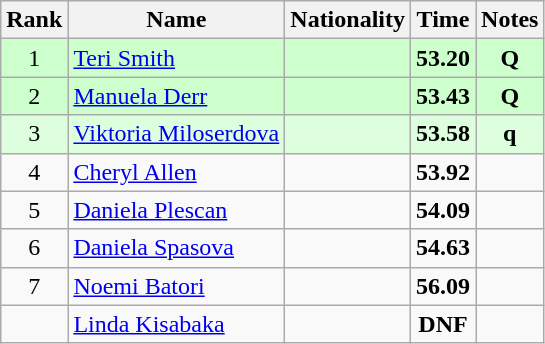<table class="wikitable sortable" style="text-align:center">
<tr>
<th>Rank</th>
<th>Name</th>
<th>Nationality</th>
<th>Time</th>
<th>Notes</th>
</tr>
<tr bgcolor=ccffcc>
<td>1</td>
<td align=left><a href='#'>Teri Smith</a></td>
<td align=left></td>
<td><strong>53.20</strong></td>
<td><strong>Q</strong></td>
</tr>
<tr bgcolor=ccffcc>
<td>2</td>
<td align=left><a href='#'>Manuela Derr</a></td>
<td align=left></td>
<td><strong>53.43</strong></td>
<td><strong>Q</strong></td>
</tr>
<tr bgcolor=ddffdd>
<td>3</td>
<td align=left><a href='#'>Viktoria Miloserdova</a></td>
<td align=left></td>
<td><strong>53.58</strong></td>
<td><strong>q</strong></td>
</tr>
<tr>
<td>4</td>
<td align=left><a href='#'>Cheryl Allen</a></td>
<td align=left></td>
<td><strong>53.92</strong></td>
<td></td>
</tr>
<tr>
<td>5</td>
<td align=left><a href='#'>Daniela Plescan</a></td>
<td align=left></td>
<td><strong>54.09</strong></td>
<td></td>
</tr>
<tr>
<td>6</td>
<td align=left><a href='#'>Daniela Spasova</a></td>
<td align=left></td>
<td><strong>54.63</strong></td>
<td></td>
</tr>
<tr>
<td>7</td>
<td align=left><a href='#'>Noemi Batori</a></td>
<td align=left></td>
<td><strong>56.09</strong></td>
<td></td>
</tr>
<tr>
<td></td>
<td align=left><a href='#'>Linda Kisabaka</a></td>
<td align=left></td>
<td><strong>DNF</strong></td>
<td></td>
</tr>
</table>
